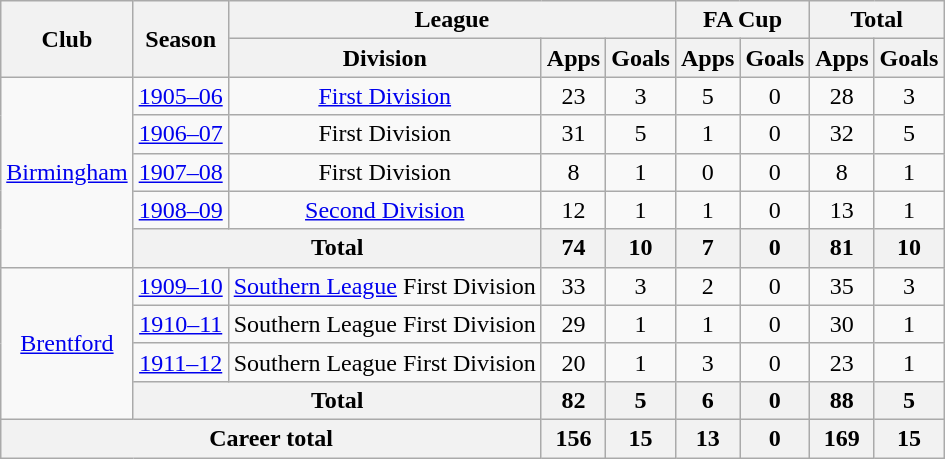<table class="wikitable" style="text-align: center;">
<tr>
<th rowspan="2">Club</th>
<th rowspan="2">Season</th>
<th colspan="3">League</th>
<th colspan="2">FA Cup</th>
<th colspan="2">Total</th>
</tr>
<tr>
<th>Division</th>
<th>Apps</th>
<th>Goals</th>
<th>Apps</th>
<th>Goals</th>
<th>Apps</th>
<th>Goals</th>
</tr>
<tr>
<td rowspan="5"><a href='#'>Birmingham</a></td>
<td><a href='#'>1905–06</a></td>
<td><a href='#'>First Division</a></td>
<td>23</td>
<td>3</td>
<td>5</td>
<td>0</td>
<td>28</td>
<td>3</td>
</tr>
<tr>
<td><a href='#'>1906–07</a></td>
<td>First Division</td>
<td>31</td>
<td>5</td>
<td>1</td>
<td>0</td>
<td>32</td>
<td>5</td>
</tr>
<tr>
<td><a href='#'>1907–08</a></td>
<td>First Division</td>
<td>8</td>
<td>1</td>
<td>0</td>
<td>0</td>
<td>8</td>
<td>1</td>
</tr>
<tr>
<td><a href='#'>1908–09</a></td>
<td><a href='#'>Second Division</a></td>
<td>12</td>
<td>1</td>
<td>1</td>
<td>0</td>
<td>13</td>
<td>1</td>
</tr>
<tr>
<th colspan="2">Total</th>
<th>74</th>
<th>10</th>
<th>7</th>
<th>0</th>
<th>81</th>
<th>10</th>
</tr>
<tr>
<td rowspan="4"><a href='#'>Brentford</a></td>
<td><a href='#'>1909–10</a></td>
<td><a href='#'>Southern League</a> First Division</td>
<td>33</td>
<td>3</td>
<td>2</td>
<td>0</td>
<td>35</td>
<td>3</td>
</tr>
<tr>
<td><a href='#'>1910–11</a></td>
<td>Southern League First Division</td>
<td>29</td>
<td>1</td>
<td>1</td>
<td>0</td>
<td>30</td>
<td>1</td>
</tr>
<tr>
<td><a href='#'>1911–12</a></td>
<td>Southern League First Division</td>
<td>20</td>
<td>1</td>
<td>3</td>
<td>0</td>
<td>23</td>
<td>1</td>
</tr>
<tr>
<th colspan="2">Total</th>
<th>82</th>
<th>5</th>
<th>6</th>
<th>0</th>
<th>88</th>
<th>5</th>
</tr>
<tr>
<th colspan="3">Career total</th>
<th>156</th>
<th>15</th>
<th>13</th>
<th>0</th>
<th>169</th>
<th>15</th>
</tr>
</table>
